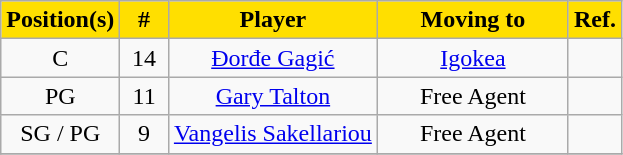<table class="wikitable sortable" style="text-align: left;">
<tr>
<td style="background:#FFDF00; color:black; text-align:center"><strong>Position(s)</strong></td>
<td style="background:#FFDF00; color:black; text-align:center;" width=25><strong>#</strong></td>
<td style="background:#FFDF00; color:black; text-align:center"><strong>Player</strong></td>
<td style="background:#FFDF00; color:black; text-align:center;" width=120><strong>Moving to</strong></td>
<td style="background:#FFDF00; color:black; text-align:center"><strong>Ref.</strong></td>
</tr>
<tr>
<td style="text-align:center;">C</td>
<td style="text-align:center;">14</td>
<td style="text-align:center;"> <a href='#'>Đorđe Gagić</a></td>
<td style="text-align:center;"> <a href='#'>Igokea</a></td>
<td></td>
</tr>
<tr>
<td style="text-align:center;">PG</td>
<td style="text-align:center;">11</td>
<td style="text-align:center;"> <a href='#'>Gary Talton</a></td>
<td style="text-align:center;">Free Agent</td>
<td></td>
</tr>
<tr>
<td style="text-align:center;">SG / PG</td>
<td style="text-align:center;">9</td>
<td style="text-align:center;"> <a href='#'>Vangelis Sakellariou</a></td>
<td style="text-align:center;">Free Agent</td>
<td></td>
</tr>
<tr>
</tr>
</table>
